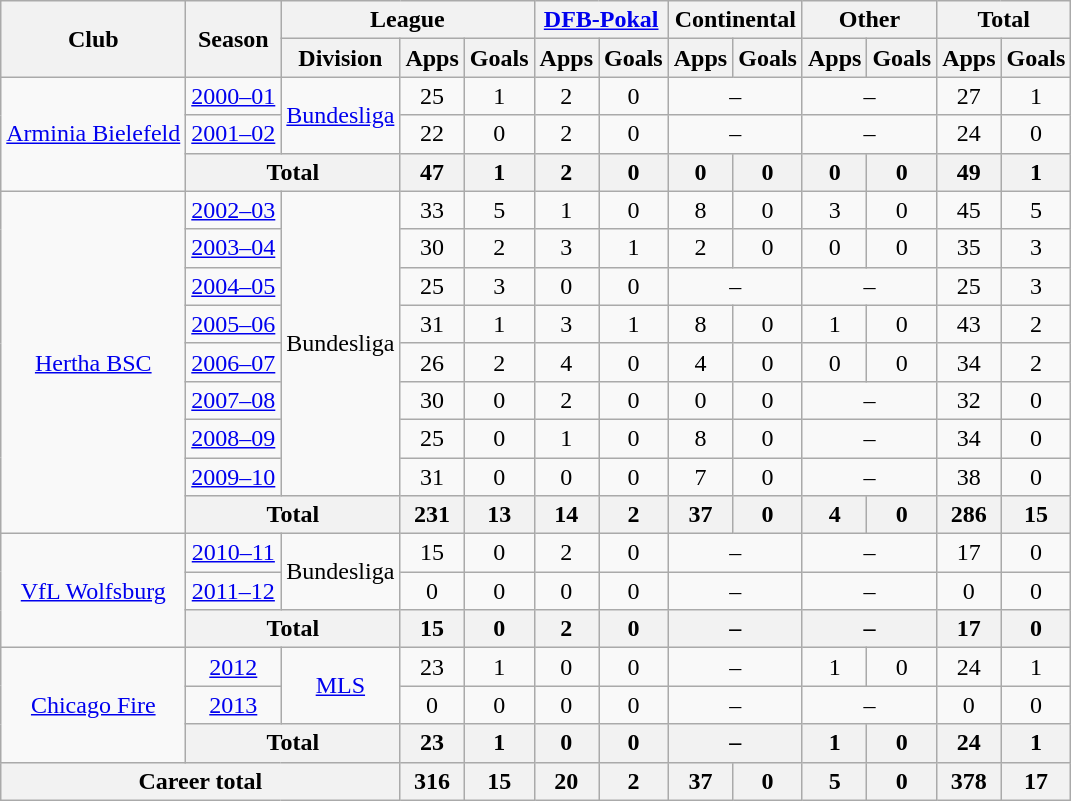<table class="wikitable" style="text-align:center">
<tr>
<th rowspan="2">Club</th>
<th rowspan="2">Season</th>
<th colspan="3">League</th>
<th colspan="2"><a href='#'>DFB-Pokal</a></th>
<th colspan="2">Continental</th>
<th colspan="2">Other</th>
<th colspan="2">Total</th>
</tr>
<tr>
<th>Division</th>
<th>Apps</th>
<th>Goals</th>
<th>Apps</th>
<th>Goals</th>
<th>Apps</th>
<th>Goals</th>
<th>Apps</th>
<th>Goals</th>
<th>Apps</th>
<th>Goals</th>
</tr>
<tr>
<td rowspan="3"><a href='#'>Arminia Bielefeld</a></td>
<td><a href='#'>2000–01</a></td>
<td rowspan="2"><a href='#'>Bundesliga</a></td>
<td>25</td>
<td>1</td>
<td>2</td>
<td>0</td>
<td colspan="2">–</td>
<td colspan="2">–</td>
<td>27</td>
<td>1</td>
</tr>
<tr>
<td><a href='#'>2001–02</a></td>
<td>22</td>
<td>0</td>
<td>2</td>
<td>0</td>
<td colspan="2">–</td>
<td colspan="2">–</td>
<td>24</td>
<td>0</td>
</tr>
<tr>
<th colspan="2">Total</th>
<th>47</th>
<th>1</th>
<th>2</th>
<th>0</th>
<th>0</th>
<th>0</th>
<th>0</th>
<th>0</th>
<th>49</th>
<th>1</th>
</tr>
<tr>
<td rowspan="9"><a href='#'>Hertha BSC</a></td>
<td><a href='#'>2002–03</a></td>
<td rowspan="8">Bundesliga</td>
<td>33</td>
<td>5</td>
<td>1</td>
<td>0</td>
<td>8</td>
<td>0</td>
<td>3</td>
<td>0</td>
<td>45</td>
<td>5</td>
</tr>
<tr>
<td><a href='#'>2003–04</a></td>
<td>30</td>
<td>2</td>
<td>3</td>
<td>1</td>
<td>2</td>
<td>0</td>
<td>0</td>
<td>0</td>
<td>35</td>
<td>3</td>
</tr>
<tr>
<td><a href='#'>2004–05</a></td>
<td>25</td>
<td>3</td>
<td>0</td>
<td>0</td>
<td colspan="2">–</td>
<td colspan="2">–</td>
<td>25</td>
<td>3</td>
</tr>
<tr>
<td><a href='#'>2005–06</a></td>
<td>31</td>
<td>1</td>
<td>3</td>
<td>1</td>
<td>8</td>
<td>0</td>
<td>1</td>
<td>0</td>
<td>43</td>
<td>2</td>
</tr>
<tr>
<td><a href='#'>2006–07</a></td>
<td>26</td>
<td>2</td>
<td>4</td>
<td>0</td>
<td>4</td>
<td>0</td>
<td>0</td>
<td>0</td>
<td>34</td>
<td>2</td>
</tr>
<tr>
<td><a href='#'>2007–08</a></td>
<td>30</td>
<td>0</td>
<td>2</td>
<td>0</td>
<td>0</td>
<td>0</td>
<td colspan="2">–</td>
<td>32</td>
<td>0</td>
</tr>
<tr>
<td><a href='#'>2008–09</a></td>
<td>25</td>
<td>0</td>
<td>1</td>
<td>0</td>
<td>8</td>
<td>0</td>
<td colspan="2">–</td>
<td>34</td>
<td>0</td>
</tr>
<tr>
<td><a href='#'>2009–10</a></td>
<td>31</td>
<td>0</td>
<td>0</td>
<td>0</td>
<td>7</td>
<td>0</td>
<td colspan="2">–</td>
<td>38</td>
<td>0</td>
</tr>
<tr>
<th colspan="2">Total</th>
<th>231</th>
<th>13</th>
<th>14</th>
<th>2</th>
<th>37</th>
<th>0</th>
<th>4</th>
<th>0</th>
<th>286</th>
<th>15</th>
</tr>
<tr>
<td rowspan="3"><a href='#'>VfL Wolfsburg</a></td>
<td><a href='#'>2010–11</a></td>
<td rowspan="2">Bundesliga</td>
<td>15</td>
<td>0</td>
<td>2</td>
<td>0</td>
<td colspan="2">–</td>
<td colspan="2">–</td>
<td>17</td>
<td>0</td>
</tr>
<tr>
<td><a href='#'>2011–12</a></td>
<td>0</td>
<td>0</td>
<td>0</td>
<td>0</td>
<td colspan="2">–</td>
<td colspan="2">–</td>
<td>0</td>
<td>0</td>
</tr>
<tr>
<th colspan="2">Total</th>
<th>15</th>
<th>0</th>
<th>2</th>
<th>0</th>
<th colspan="2">–</th>
<th colspan="2">–</th>
<th>17</th>
<th>0</th>
</tr>
<tr>
<td rowspan="3"><a href='#'>Chicago Fire</a></td>
<td><a href='#'>2012</a></td>
<td rowspan="2"><a href='#'>MLS</a></td>
<td>23</td>
<td>1</td>
<td>0</td>
<td>0</td>
<td colspan="2">–</td>
<td>1</td>
<td>0</td>
<td>24</td>
<td>1</td>
</tr>
<tr>
<td><a href='#'>2013</a></td>
<td>0</td>
<td>0</td>
<td>0</td>
<td>0</td>
<td colspan="2">–</td>
<td colspan="2">–</td>
<td>0</td>
<td>0</td>
</tr>
<tr>
<th colspan="2">Total</th>
<th>23</th>
<th>1</th>
<th>0</th>
<th>0</th>
<th colspan="2">–</th>
<th>1</th>
<th>0</th>
<th>24</th>
<th>1</th>
</tr>
<tr>
<th colspan="3">Career total</th>
<th>316</th>
<th>15</th>
<th>20</th>
<th>2</th>
<th>37</th>
<th>0</th>
<th>5</th>
<th>0</th>
<th>378</th>
<th>17</th>
</tr>
</table>
